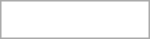<table align="right" style="border: 1px solid #aaa; width: 100px;">
<tr>
<td align="right"><br></td>
</tr>
</table>
